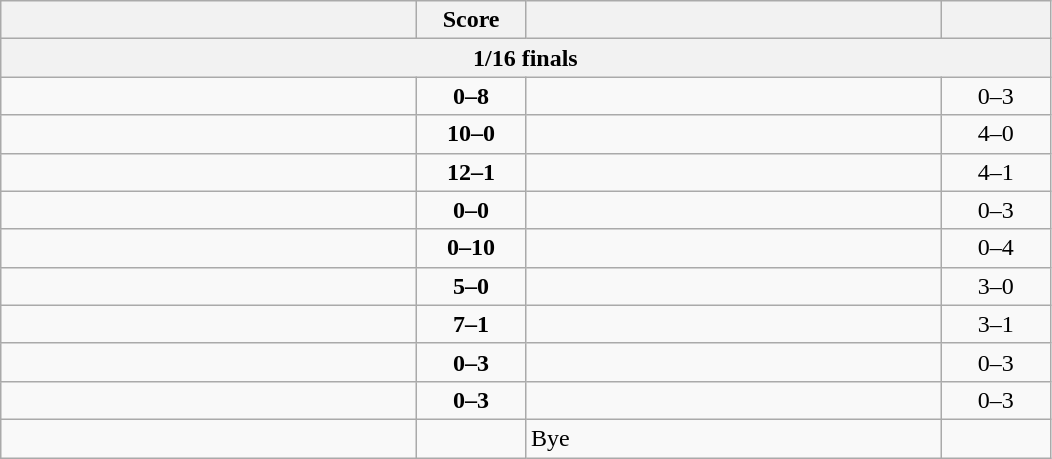<table class="wikitable" style="text-align: left; ">
<tr>
<th align="right" width="270"></th>
<th width="65">Score</th>
<th align="left" width="270"></th>
<th width="65"></th>
</tr>
<tr>
<th colspan=4>1/16 finals</th>
</tr>
<tr>
<td></td>
<td align="center"><strong>0–8</strong></td>
<td><strong></strong></td>
<td align=center>0–3 <strong></strong></td>
</tr>
<tr>
<td><strong></strong></td>
<td align="center"><strong>10–0</strong></td>
<td></td>
<td align=center>4–0 <strong></strong></td>
</tr>
<tr>
<td><strong></strong></td>
<td align="center"><strong>12–1</strong></td>
<td></td>
<td align=center>4–1 <strong></strong></td>
</tr>
<tr>
<td></td>
<td align="center"><strong>0–0</strong></td>
<td><strong></strong></td>
<td align=center>0–3 <strong></strong></td>
</tr>
<tr>
<td></td>
<td align="center"><strong>0–10</strong></td>
<td><strong></strong></td>
<td align=center>0–4 <strong></strong></td>
</tr>
<tr>
<td><strong></strong></td>
<td align="center"><strong>5–0</strong></td>
<td></td>
<td align=center>3–0 <strong></strong></td>
</tr>
<tr>
<td><strong></strong></td>
<td align="center"><strong>7–1</strong></td>
<td></td>
<td align=center>3–1 <strong></strong></td>
</tr>
<tr>
<td></td>
<td align="center"><strong>0–3</strong></td>
<td><strong></strong></td>
<td align=center>0–3 <strong></strong></td>
</tr>
<tr>
<td></td>
<td align="center"><strong>0–3</strong></td>
<td><strong></strong></td>
<td align=center>0–3 <strong></strong></td>
</tr>
<tr>
<td><strong></strong></td>
<td></td>
<td>Bye</td>
<td></td>
</tr>
</table>
